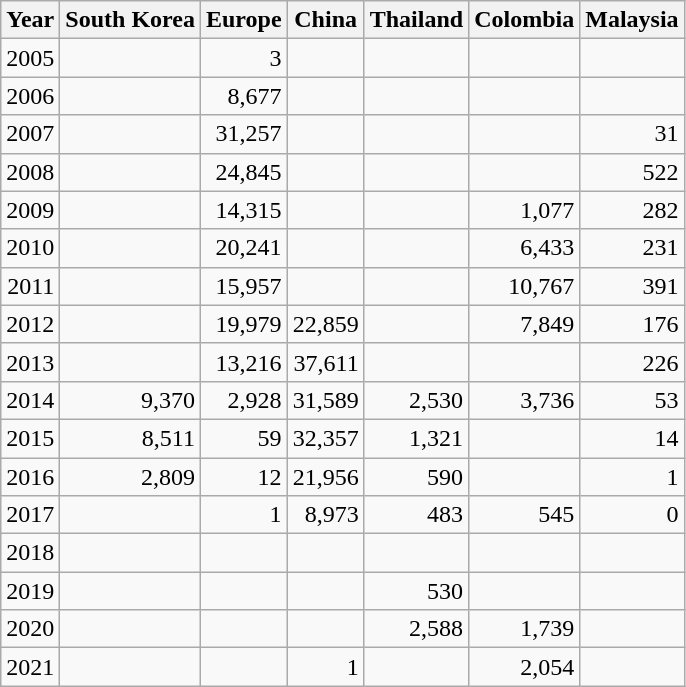<table class=wikitable style="text-align: right;">
<tr>
<th>Year</th>
<th>South Korea</th>
<th>Europe</th>
<th>China</th>
<th>Thailand</th>
<th>Colombia</th>
<th>Malaysia</th>
</tr>
<tr>
<td>2005</td>
<td></td>
<td>3</td>
<td></td>
<td></td>
<td></td>
<td></td>
</tr>
<tr>
<td>2006</td>
<td></td>
<td>8,677</td>
<td></td>
<td></td>
<td></td>
<td></td>
</tr>
<tr>
<td>2007</td>
<td></td>
<td>31,257</td>
<td></td>
<td></td>
<td></td>
<td>31</td>
</tr>
<tr>
<td>2008</td>
<td></td>
<td>24,845</td>
<td></td>
<td></td>
<td></td>
<td>522</td>
</tr>
<tr>
<td>2009</td>
<td></td>
<td>14,315</td>
<td></td>
<td></td>
<td>1,077</td>
<td>282</td>
</tr>
<tr>
<td>2010</td>
<td></td>
<td>20,241</td>
<td></td>
<td></td>
<td>6,433</td>
<td>231</td>
</tr>
<tr>
<td>2011</td>
<td></td>
<td>15,957</td>
<td></td>
<td></td>
<td>10,767</td>
<td>391</td>
</tr>
<tr>
<td>2012</td>
<td></td>
<td>19,979</td>
<td>22,859</td>
<td></td>
<td>7,849</td>
<td>176</td>
</tr>
<tr>
<td>2013</td>
<td></td>
<td>13,216</td>
<td>37,611</td>
<td></td>
<td></td>
<td>226</td>
</tr>
<tr>
<td>2014</td>
<td>9,370</td>
<td>2,928</td>
<td>31,589</td>
<td>2,530</td>
<td>3,736</td>
<td>53</td>
</tr>
<tr>
<td>2015</td>
<td>8,511</td>
<td>59</td>
<td>32,357</td>
<td>1,321</td>
<td></td>
<td>14</td>
</tr>
<tr>
<td>2016</td>
<td>2,809</td>
<td>12</td>
<td>21,956</td>
<td>590</td>
<td></td>
<td>1</td>
</tr>
<tr>
<td>2017</td>
<td></td>
<td>1</td>
<td>8,973</td>
<td>483</td>
<td>545</td>
<td>0</td>
</tr>
<tr>
<td>2018</td>
<td></td>
<td></td>
<td></td>
<td></td>
<td></td>
<td></td>
</tr>
<tr>
<td>2019</td>
<td></td>
<td></td>
<td></td>
<td>530</td>
<td></td>
<td></td>
</tr>
<tr>
<td>2020</td>
<td></td>
<td></td>
<td></td>
<td>2,588</td>
<td>1,739</td>
<td></td>
</tr>
<tr>
<td>2021</td>
<td></td>
<td></td>
<td>1</td>
<td></td>
<td>2,054</td>
<td></td>
</tr>
</table>
